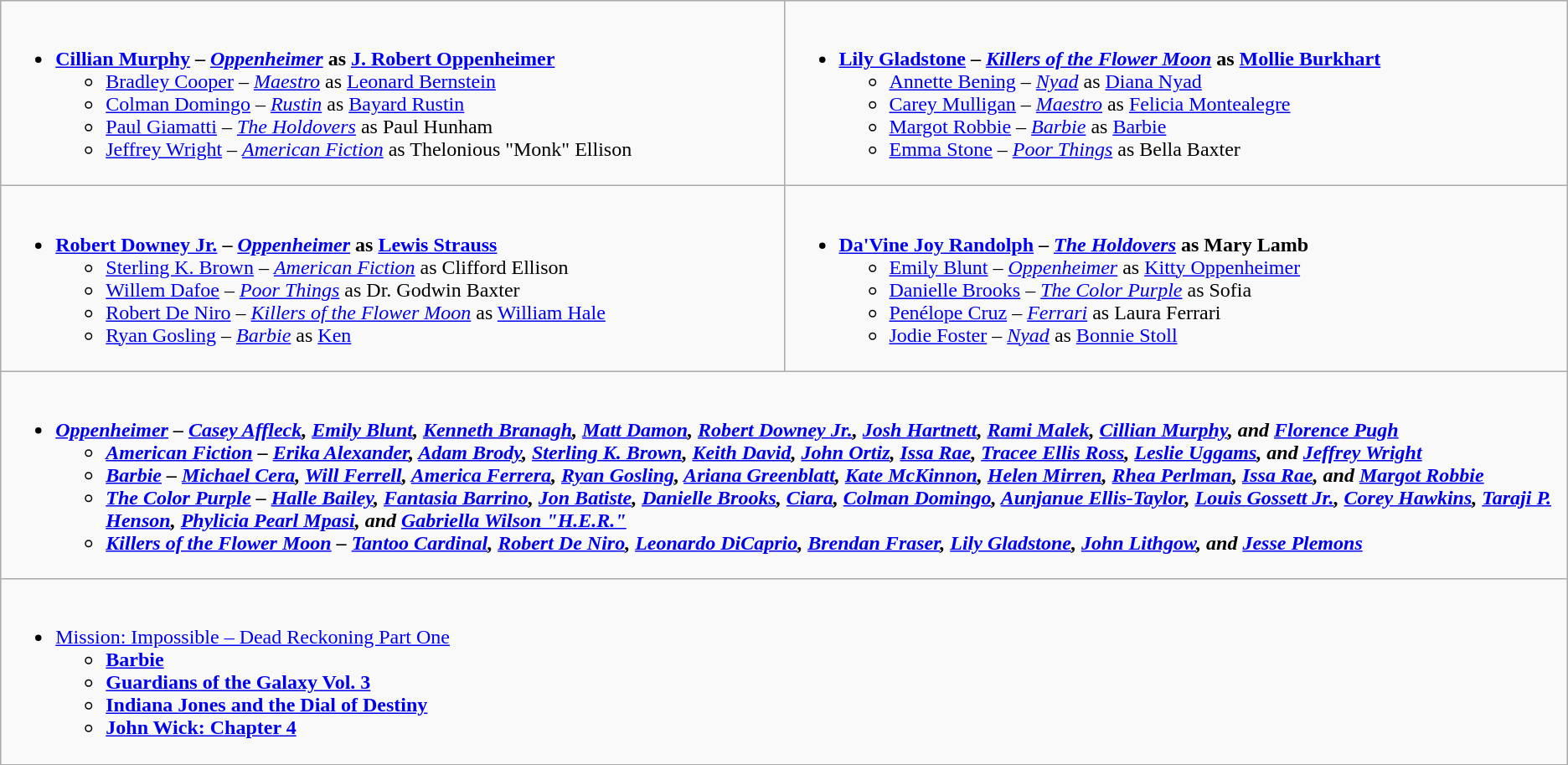<table class=wikitable style=font-size:100%>
<tr>
<td style="vertical-align:top;" width="50%"><br><ul><li><strong><a href='#'>Cillian Murphy</a> – <em><a href='#'>Oppenheimer</a></em> as <a href='#'>J. Robert Oppenheimer</a></strong><ul><li><a href='#'>Bradley Cooper</a> – <em><a href='#'>Maestro</a></em> as <a href='#'>Leonard Bernstein</a></li><li><a href='#'>Colman Domingo</a> – <em><a href='#'>Rustin</a></em> as <a href='#'>Bayard Rustin</a></li><li><a href='#'>Paul Giamatti</a> – <em><a href='#'>The Holdovers</a></em> as Paul Hunham</li><li><a href='#'>Jeffrey Wright</a> – <em><a href='#'>American Fiction</a></em> as Thelonious "Monk" Ellison</li></ul></li></ul></td>
<td style="vertical-align:top;" width="50%"><br><ul><li><strong><a href='#'>Lily Gladstone</a> – <em><a href='#'>Killers of the Flower Moon</a></em> as <a href='#'>Mollie Burkhart</a></strong><ul><li><a href='#'>Annette Bening</a> – <em><a href='#'>Nyad</a></em> as <a href='#'>Diana Nyad</a></li><li><a href='#'>Carey Mulligan</a> – <em><a href='#'>Maestro</a></em> as <a href='#'>Felicia Montealegre</a></li><li><a href='#'>Margot Robbie</a> – <em><a href='#'>Barbie</a></em> as <a href='#'>Barbie</a></li><li><a href='#'>Emma Stone</a> – <em><a href='#'>Poor Things</a></em> as Bella Baxter</li></ul></li></ul></td>
</tr>
<tr>
<td style="vertical-align:top;" width="50%"><br><ul><li><strong><a href='#'>Robert Downey Jr.</a> – <em><a href='#'>Oppenheimer</a></em> as <a href='#'>Lewis Strauss</a></strong><ul><li><a href='#'>Sterling K. Brown</a> – <em><a href='#'>American Fiction</a></em> as Clifford Ellison</li><li><a href='#'>Willem Dafoe</a> – <em><a href='#'>Poor Things</a></em> as Dr. Godwin Baxter</li><li><a href='#'>Robert De Niro</a> – <em><a href='#'>Killers of the Flower Moon</a></em> as <a href='#'>William Hale</a></li><li><a href='#'>Ryan Gosling</a> – <em><a href='#'>Barbie</a></em> as <a href='#'>Ken</a></li></ul></li></ul></td>
<td style="vertical-align:top;" width="50%"><br><ul><li><strong><a href='#'>Da'Vine Joy Randolph</a> – <em><a href='#'>The Holdovers</a></em> as Mary Lamb</strong><ul><li><a href='#'>Emily Blunt</a> – <em><a href='#'>Oppenheimer</a></em> as <a href='#'>Kitty Oppenheimer</a></li><li><a href='#'>Danielle Brooks</a> – <em><a href='#'>The Color Purple</a></em> as Sofia</li><li><a href='#'>Penélope Cruz</a> – <em><a href='#'>Ferrari</a></em> as Laura Ferrari</li><li><a href='#'>Jodie Foster</a> – <em><a href='#'>Nyad</a></em> as <a href='#'>Bonnie Stoll</a></li></ul></li></ul></td>
</tr>
<tr>
<td colspan="2" style="vertical-align:top;" width="50%"><br><ul><li><strong><em><a href='#'>Oppenheimer</a><em> – <a href='#'>Casey Affleck</a>, <a href='#'>Emily Blunt</a>, <a href='#'>Kenneth Branagh</a>, <a href='#'>Matt Damon</a>, <a href='#'>Robert Downey Jr.</a>, <a href='#'>Josh Hartnett</a>, <a href='#'>Rami Malek</a>, <a href='#'>Cillian Murphy</a>, and <a href='#'>Florence Pugh</a><strong><ul><li></em><a href='#'>American Fiction</a><em> – <a href='#'>Erika Alexander</a>, <a href='#'>Adam Brody</a>, <a href='#'>Sterling K. Brown</a>, <a href='#'>Keith David</a>, <a href='#'>John Ortiz</a>, <a href='#'>Issa Rae</a>, <a href='#'>Tracee Ellis Ross</a>, <a href='#'>Leslie Uggams</a>, and <a href='#'>Jeffrey Wright</a></li><li></em><a href='#'>Barbie</a><em> – <a href='#'>Michael Cera</a>, <a href='#'>Will Ferrell</a>, <a href='#'>America Ferrera</a>, <a href='#'>Ryan Gosling</a>, <a href='#'>Ariana Greenblatt</a>, <a href='#'>Kate McKinnon</a>, <a href='#'>Helen Mirren</a>, <a href='#'>Rhea Perlman</a>, <a href='#'>Issa Rae</a>, and <a href='#'>Margot Robbie</a></li><li></em><a href='#'>The Color Purple</a><em> – <a href='#'>Halle Bailey</a>, <a href='#'>Fantasia Barrino</a>, <a href='#'>Jon Batiste</a>, <a href='#'>Danielle Brooks</a>, <a href='#'>Ciara</a>, <a href='#'>Colman Domingo</a>, <a href='#'>Aunjanue Ellis-Taylor</a>, <a href='#'>Louis Gossett Jr.</a>, <a href='#'>Corey Hawkins</a>, <a href='#'>Taraji P. Henson</a>, <a href='#'>Phylicia Pearl Mpasi</a>, and <a href='#'>Gabriella Wilson "H.E.R."</a></li><li></em><a href='#'>Killers of the Flower Moon</a><em> – <a href='#'>Tantoo Cardinal</a>, <a href='#'>Robert De Niro</a>, <a href='#'>Leonardo DiCaprio</a>, <a href='#'>Brendan Fraser</a>, <a href='#'>Lily Gladstone</a>, <a href='#'>John Lithgow</a>, and <a href='#'>Jesse Plemons</a></li></ul></li></ul></td>
</tr>
<tr>
<td style="vertical-align:top;" width="50%" colspan="2"><br><ul><li></em></strong><a href='#'>Mission: Impossible – Dead Reckoning Part One</a><strong><em><ul><li></em><a href='#'>Barbie</a><em></li><li></em><a href='#'>Guardians of the Galaxy Vol. 3</a><em></li><li></em><a href='#'>Indiana Jones and the Dial of Destiny</a><em></li><li></em><a href='#'>John Wick: Chapter 4</a><em></li></ul></li></ul></td>
</tr>
</table>
